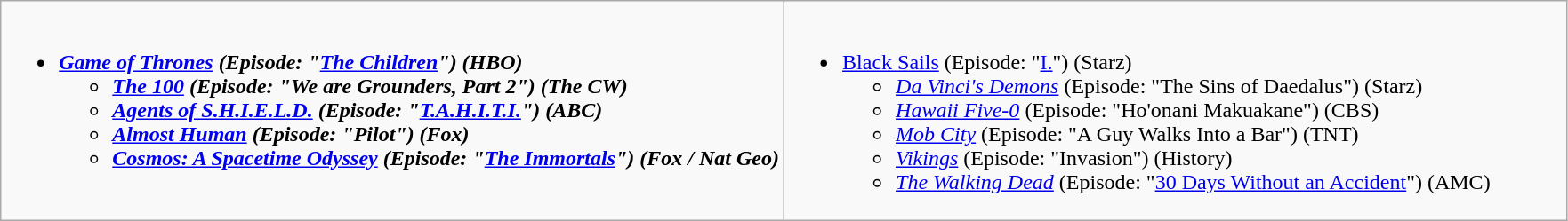<table class="wikitable">
<tr>
<td style="vertical-align:top;" width="50%"><br><ul><li><strong><em><a href='#'>Game of Thrones</a><em> (Episode: "<a href='#'>The Children</a>") (HBO)<strong><ul><li></em><a href='#'>The 100</a><em> (Episode: "We are Grounders, Part 2") (The CW)</li><li></em><a href='#'>Agents of S.H.I.E.L.D.</a><em> (Episode: "<a href='#'>T.A.H.I.T.I.</a>") (ABC)</li><li></em><a href='#'>Almost Human</a><em> (Episode: "Pilot") (Fox)</li><li></em><a href='#'>Cosmos: A Spacetime Odyssey</a><em> (Episode: "<a href='#'>The Immortals</a>") (Fox / Nat Geo)</li></ul></li></ul></td>
<td style="vertical-align:top;" width="50%"><br><ul><li></em></strong><a href='#'>Black Sails</a></em> (Episode: "<a href='#'>I.</a>") (Starz)</strong><ul><li><em><a href='#'>Da Vinci's Demons</a></em> (Episode: "The Sins of Daedalus") (Starz)</li><li><em><a href='#'>Hawaii Five-0</a></em> (Episode: "Ho'onani Makuakane") (CBS)</li><li><em><a href='#'>Mob City</a></em> (Episode: "A Guy Walks Into a Bar") (TNT)</li><li><em><a href='#'>Vikings</a></em> (Episode: "Invasion") (History)</li><li><em><a href='#'>The Walking Dead</a></em> (Episode: "<a href='#'>30 Days Without an Accident</a>") (AMC)</li></ul></li></ul></td>
</tr>
</table>
